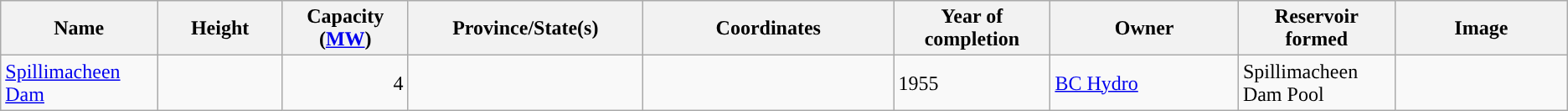<table class="wikitable sortable" border="1">
<tr>
<th width="10%">Name</th>
<th width="8%">Height</th>
<th width="8%">Capacity (<a href='#'>MW</a>)</th>
<th width="15%">Province/State(s)</th>
<th width="16%">Coordinates</th>
<th width="10%">Year of completion</th>
<th width="12%">Owner</th>
<th width="10%">Reservoir formed</th>
<th>Image</th>
</tr>
<tr>
<td><a href='#'>Spillimacheen Dam</a></td>
<td></td>
<td align="right">4</td>
<td></td>
<td></td>
<td>1955</td>
<td><a href='#'>BC Hydro</a></td>
<td>Spillimacheen Dam Pool</td>
<td></td>
</tr>
</table>
